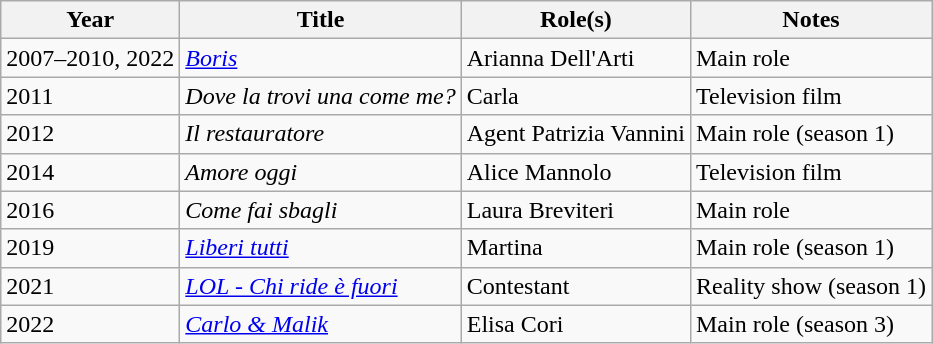<table class="wikitable plainrowheaders sortable">
<tr>
<th scope="col">Year</th>
<th scope="col">Title</th>
<th scope="col">Role(s)</th>
<th scope="col" class="unsortable">Notes</th>
</tr>
<tr>
<td>2007–2010, 2022</td>
<td><em><a href='#'>Boris</a></em></td>
<td>Arianna Dell'Arti</td>
<td>Main role</td>
</tr>
<tr>
<td>2011</td>
<td><em>Dove la trovi una come me?</em></td>
<td>Carla</td>
<td>Television film</td>
</tr>
<tr>
<td>2012</td>
<td><em>Il restauratore</em></td>
<td>Agent Patrizia Vannini</td>
<td>Main role (season 1)</td>
</tr>
<tr>
<td>2014</td>
<td><em>Amore oggi</em></td>
<td>Alice Mannolo</td>
<td>Television film</td>
</tr>
<tr>
<td>2016</td>
<td><em>Come fai sbagli</em></td>
<td>Laura Breviteri</td>
<td>Main role</td>
</tr>
<tr>
<td>2019</td>
<td><em><a href='#'>Liberi tutti</a></em></td>
<td>Martina</td>
<td>Main role (season 1)</td>
</tr>
<tr>
<td>2021</td>
<td><em><a href='#'>LOL - Chi ride è fuori</a></em></td>
<td>Contestant</td>
<td>Reality show (season 1)</td>
</tr>
<tr>
<td>2022</td>
<td><em><a href='#'>Carlo & Malik</a></em></td>
<td>Elisa Cori</td>
<td>Main role (season 3)</td>
</tr>
</table>
